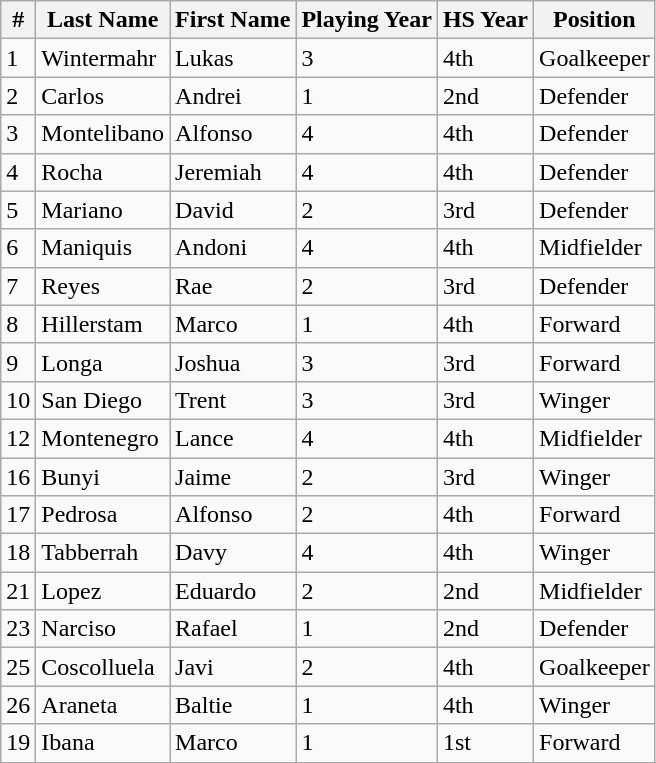<table class="wikitable sortable">
<tr>
<th>#</th>
<th>Last Name</th>
<th>First Name</th>
<th>Playing Year</th>
<th>HS Year</th>
<th>Position</th>
</tr>
<tr>
<td>1</td>
<td>Wintermahr</td>
<td>Lukas</td>
<td>3</td>
<td>4th</td>
<td>Goalkeeper</td>
</tr>
<tr>
<td>2</td>
<td>Carlos</td>
<td>Andrei</td>
<td>1</td>
<td>2nd</td>
<td>Defender</td>
</tr>
<tr>
<td>3</td>
<td>Montelibano</td>
<td>Alfonso</td>
<td>4</td>
<td>4th</td>
<td>Defender</td>
</tr>
<tr>
<td>4</td>
<td>Rocha</td>
<td>Jeremiah</td>
<td>4</td>
<td>4th</td>
<td>Defender</td>
</tr>
<tr>
<td>5</td>
<td>Mariano</td>
<td>David</td>
<td>2</td>
<td>3rd</td>
<td>Defender</td>
</tr>
<tr>
<td>6</td>
<td>Maniquis</td>
<td>Andoni</td>
<td>4</td>
<td>4th</td>
<td>Midfielder</td>
</tr>
<tr>
<td>7</td>
<td>Reyes</td>
<td>Rae</td>
<td>2</td>
<td>3rd</td>
<td>Defender</td>
</tr>
<tr>
<td>8</td>
<td>Hillerstam</td>
<td>Marco</td>
<td>1</td>
<td>4th</td>
<td>Forward</td>
</tr>
<tr>
<td>9</td>
<td>Longa</td>
<td>Joshua</td>
<td>3</td>
<td>3rd</td>
<td>Forward</td>
</tr>
<tr>
<td>10</td>
<td>San Diego</td>
<td>Trent</td>
<td>3</td>
<td>3rd</td>
<td>Winger</td>
</tr>
<tr>
<td>12</td>
<td>Montenegro</td>
<td>Lance</td>
<td>4</td>
<td>4th</td>
<td>Midfielder</td>
</tr>
<tr>
<td>16</td>
<td>Bunyi</td>
<td>Jaime</td>
<td>2</td>
<td>3rd</td>
<td>Winger</td>
</tr>
<tr>
<td>17</td>
<td>Pedrosa</td>
<td>Alfonso</td>
<td>2</td>
<td>4th</td>
<td>Forward</td>
</tr>
<tr>
<td>18</td>
<td>Tabberrah</td>
<td>Davy</td>
<td>4</td>
<td>4th</td>
<td>Winger</td>
</tr>
<tr>
<td>21</td>
<td>Lopez</td>
<td>Eduardo</td>
<td>2</td>
<td>2nd</td>
<td>Midfielder</td>
</tr>
<tr>
<td>23</td>
<td>Narciso</td>
<td>Rafael</td>
<td>1</td>
<td>2nd</td>
<td>Defender</td>
</tr>
<tr>
<td>25</td>
<td>Coscolluela</td>
<td>Javi</td>
<td>2</td>
<td>4th</td>
<td>Goalkeeper</td>
</tr>
<tr>
<td>26</td>
<td>Araneta</td>
<td>Baltie</td>
<td>1</td>
<td>4th</td>
<td>Winger</td>
</tr>
<tr>
<td>19</td>
<td>Ibana</td>
<td>Marco</td>
<td>1</td>
<td>1st</td>
<td>Forward</td>
</tr>
<tr>
</tr>
</table>
